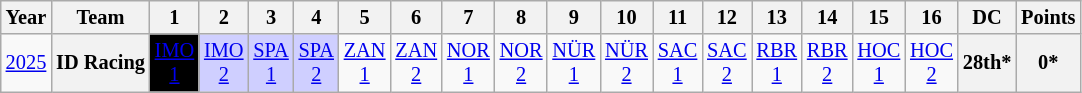<table class="wikitable" style="text-align:center; font-size:85%">
<tr>
<th>Year</th>
<th>Team</th>
<th>1</th>
<th>2</th>
<th>3</th>
<th>4</th>
<th>5</th>
<th>6</th>
<th>7</th>
<th>8</th>
<th>9</th>
<th>10</th>
<th>11</th>
<th>12</th>
<th>13</th>
<th>14</th>
<th>15</th>
<th>16</th>
<th>DC</th>
<th>Points</th>
</tr>
<tr>
<td><a href='#'>2025</a></td>
<th>ID Racing</th>
<td style="background:#000000;color:white"><a href='#'><span>IMO<br>1</span></a><br></td>
<td style="background:#CFCFFF;"><a href='#'>IMO<br>2</a><br></td>
<td style="background:#CFCFFF;"><a href='#'>SPA<br>1</a><br></td>
<td style="background:#CFCFFF;"><a href='#'>SPA<br>2</a><br></td>
<td style="background:#;"><a href='#'>ZAN<br>1</a></td>
<td style="background:#;"><a href='#'>ZAN<br>2</a></td>
<td style="background:#;"><a href='#'>NOR<br>1</a></td>
<td style="background:#;"><a href='#'>NOR<br>2</a></td>
<td style="background:#;"><a href='#'>NÜR<br>1</a></td>
<td style="background:#;"><a href='#'>NÜR<br>2</a></td>
<td style="background:#;"><a href='#'>SAC<br>1</a></td>
<td style="background:#;"><a href='#'>SAC<br>2</a></td>
<td style="background:#;"><a href='#'>RBR<br>1</a></td>
<td style="background:#;"><a href='#'>RBR<br>2</a></td>
<td style="background:#;"><a href='#'>HOC<br>1</a></td>
<td style="background:#;"><a href='#'>HOC<br>2</a></td>
<th>28th*</th>
<th>0*</th>
</tr>
</table>
